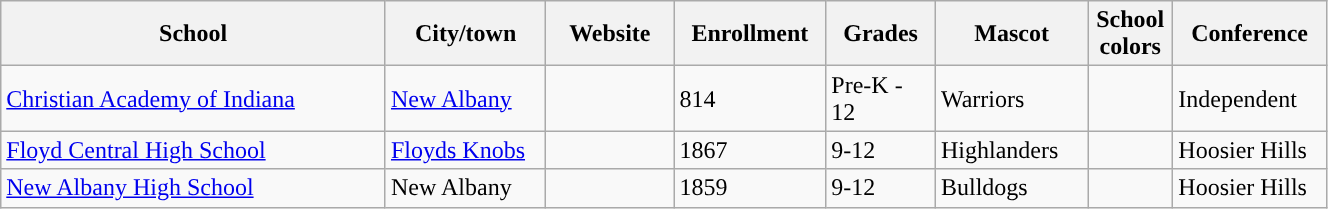<table class="wikitable sortable" width="70%">
<tr>
<th width="20%">School</th>
<th width="08%">City/town</th>
<th width="06%">Website</th>
<th width="04%">Enrollment</th>
<th width="04%">Grades</th>
<th width="04%">Mascot</th>
<th width=01%>School colors</th>
<th width="04%">Conference</th>
</tr>
<tr>
<td><a href='#'>Christian Academy of Indiana</a></td>
<td><a href='#'>New Albany</a></td>
<td></td>
<td>814</td>
<td>Pre-K - 12</td>
<td>Warriors</td>
<td> </td>
<td>Independent</td>
</tr>
<tr>
<td><a href='#'>Floyd Central High School</a></td>
<td><a href='#'>Floyds Knobs</a></td>
<td></td>
<td>1867</td>
<td>9-12</td>
<td>Highlanders</td>
<td> </td>
<td>Hoosier Hills</td>
</tr>
<tr>
<td><a href='#'>New Albany High School</a></td>
<td>New Albany</td>
<td></td>
<td>1859</td>
<td>9-12</td>
<td>Bulldogs</td>
<td> </td>
<td>Hoosier Hills</td>
</tr>
</table>
